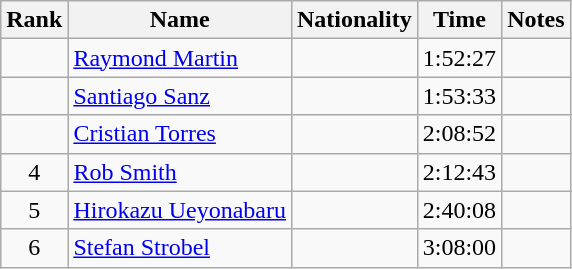<table class="wikitable sortable" style="text-align:center">
<tr>
<th>Rank</th>
<th>Name</th>
<th>Nationality</th>
<th>Time</th>
<th>Notes</th>
</tr>
<tr>
<td></td>
<td align=left><a href='#'>Raymond Martin</a></td>
<td align=left></td>
<td>1:52:27</td>
<td></td>
</tr>
<tr>
<td></td>
<td align=left><a href='#'>Santiago Sanz</a></td>
<td align=left></td>
<td>1:53:33</td>
<td></td>
</tr>
<tr>
<td></td>
<td align=left><a href='#'>Cristian Torres</a></td>
<td align=left></td>
<td>2:08:52</td>
<td></td>
</tr>
<tr>
<td>4</td>
<td align=left><a href='#'>Rob Smith</a></td>
<td align=left></td>
<td>2:12:43</td>
<td></td>
</tr>
<tr>
<td>5</td>
<td align=left><a href='#'>Hirokazu Ueyonabaru</a></td>
<td align=left></td>
<td>2:40:08</td>
<td></td>
</tr>
<tr>
<td>6</td>
<td align=left><a href='#'>Stefan Strobel</a></td>
<td align=left></td>
<td>3:08:00</td>
<td></td>
</tr>
</table>
